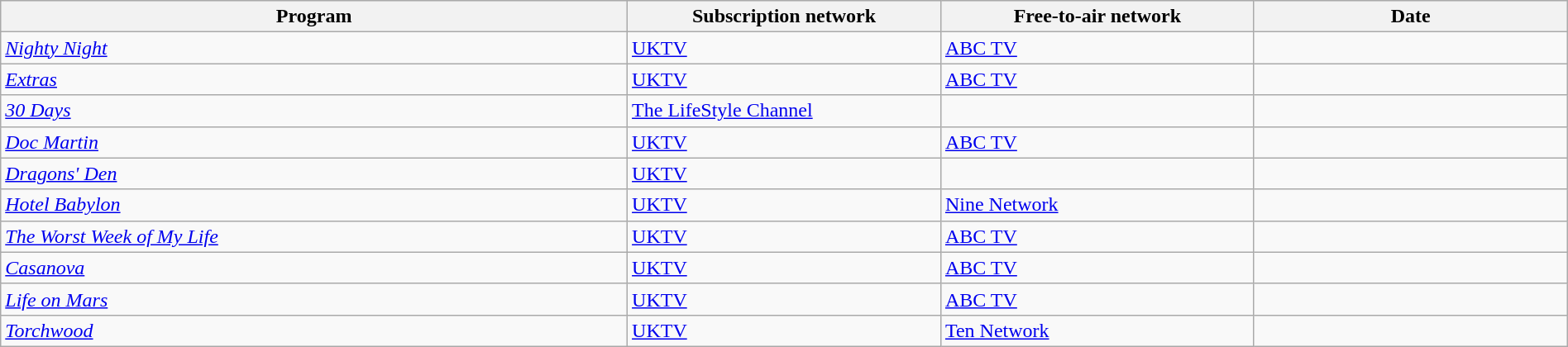<table class="wikitable sortable" width="100%" style="font-size – 87%;">
<tr bgcolor="#efefef">
<th width=40%>Program</th>
<th width=20%>Subscription network</th>
<th width=20%>Free-to-air network</th>
<th width=20%>Date</th>
</tr>
<tr>
<td> <em><a href='#'>Nighty Night</a></em></td>
<td><a href='#'>UKTV</a></td>
<td><a href='#'>ABC TV</a></td>
<td></td>
</tr>
<tr>
<td> <em><a href='#'>Extras</a></em></td>
<td><a href='#'>UKTV</a></td>
<td><a href='#'>ABC TV</a></td>
<td></td>
</tr>
<tr>
<td> <em><a href='#'>30 Days</a></em></td>
<td><a href='#'>The LifeStyle Channel</a></td>
<td></td>
<td></td>
</tr>
<tr>
<td> <em><a href='#'>Doc Martin</a></em></td>
<td><a href='#'>UKTV</a></td>
<td><a href='#'>ABC TV</a></td>
<td></td>
</tr>
<tr>
<td> <em><a href='#'>Dragons' Den</a></em></td>
<td><a href='#'>UKTV</a></td>
<td></td>
<td></td>
</tr>
<tr>
<td> <em><a href='#'>Hotel Babylon</a></em></td>
<td><a href='#'>UKTV</a></td>
<td><a href='#'>Nine Network</a></td>
<td></td>
</tr>
<tr>
<td> <em><a href='#'>The Worst Week of My Life</a></em></td>
<td><a href='#'>UKTV</a></td>
<td><a href='#'>ABC TV</a></td>
<td></td>
</tr>
<tr>
<td> <em><a href='#'>Casanova</a></em></td>
<td><a href='#'>UKTV</a></td>
<td><a href='#'>ABC TV</a></td>
<td></td>
</tr>
<tr>
<td> <em><a href='#'>Life on Mars</a></em></td>
<td><a href='#'>UKTV</a></td>
<td><a href='#'>ABC TV</a></td>
<td></td>
</tr>
<tr>
<td> <em><a href='#'>Torchwood</a></em></td>
<td><a href='#'>UKTV</a></td>
<td><a href='#'>Ten Network</a></td>
<td></td>
</tr>
</table>
